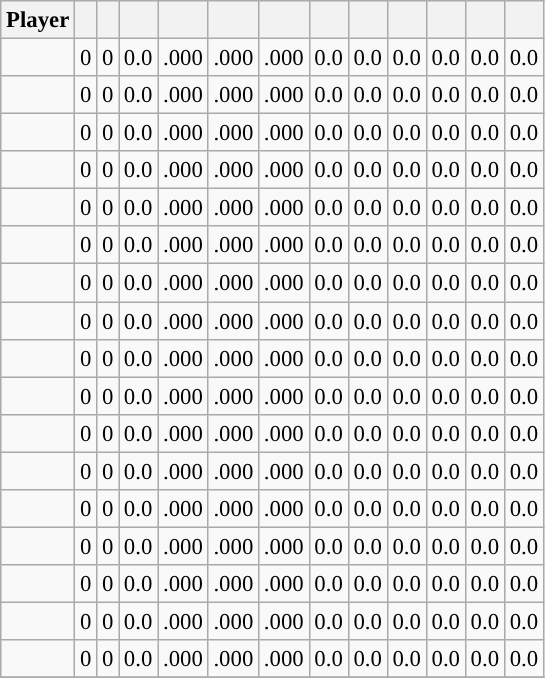<table class="wikitable sortable" style="font-size:95%; text-align:right">
<tr>
<th>Player</th>
<th></th>
<th></th>
<th></th>
<th></th>
<th></th>
<th></th>
<th></th>
<th></th>
<th></th>
<th></th>
<th></th>
<th></th>
</tr>
<tr>
<td><strong></strong></td>
<td>0</td>
<td>0</td>
<td>0.0</td>
<td>.000</td>
<td>.000</td>
<td>.000</td>
<td>0.0</td>
<td>0.0</td>
<td>0.0</td>
<td>0.0</td>
<td>0.0</td>
<td>0.0</td>
</tr>
<tr>
<td><strong></strong></td>
<td>0</td>
<td>0</td>
<td>0.0</td>
<td>.000</td>
<td>.000</td>
<td>.000</td>
<td>0.0</td>
<td>0.0</td>
<td>0.0</td>
<td>0.0</td>
<td>0.0</td>
<td>0.0</td>
</tr>
<tr>
<td><strong></strong></td>
<td>0</td>
<td>0</td>
<td>0.0</td>
<td>.000</td>
<td>.000</td>
<td>.000</td>
<td>0.0</td>
<td>0.0</td>
<td>0.0</td>
<td>0.0</td>
<td>0.0</td>
<td>0.0</td>
</tr>
<tr>
<td><strong></strong></td>
<td>0</td>
<td>0</td>
<td>0.0</td>
<td>.000</td>
<td>.000</td>
<td>.000</td>
<td>0.0</td>
<td>0.0</td>
<td>0.0</td>
<td>0.0</td>
<td>0.0</td>
<td>0.0</td>
</tr>
<tr>
<td><strong></strong></td>
<td>0</td>
<td>0</td>
<td>0.0</td>
<td>.000</td>
<td>.000</td>
<td>.000</td>
<td>0.0</td>
<td>0.0</td>
<td>0.0</td>
<td>0.0</td>
<td>0.0</td>
<td>0.0</td>
</tr>
<tr>
<td><strong></strong></td>
<td>0</td>
<td>0</td>
<td>0.0</td>
<td>.000</td>
<td>.000</td>
<td>.000</td>
<td>0.0</td>
<td>0.0</td>
<td>0.0</td>
<td>0.0</td>
<td>0.0</td>
<td>0.0</td>
</tr>
<tr>
<td><strong></strong></td>
<td>0</td>
<td>0</td>
<td>0.0</td>
<td>.000</td>
<td>.000</td>
<td>.000</td>
<td>0.0</td>
<td>0.0</td>
<td>0.0</td>
<td>0.0</td>
<td>0.0</td>
<td>0.0</td>
</tr>
<tr>
<td><strong></strong></td>
<td>0</td>
<td>0</td>
<td>0.0</td>
<td>.000</td>
<td>.000</td>
<td>.000</td>
<td>0.0</td>
<td>0.0</td>
<td>0.0</td>
<td>0.0</td>
<td>0.0</td>
<td>0.0</td>
</tr>
<tr>
<td><strong></strong></td>
<td>0</td>
<td>0</td>
<td>0.0</td>
<td>.000</td>
<td>.000</td>
<td>.000</td>
<td>0.0</td>
<td>0.0</td>
<td>0.0</td>
<td>0.0</td>
<td>0.0</td>
<td>0.0</td>
</tr>
<tr>
<td><strong></strong></td>
<td>0</td>
<td>0</td>
<td>0.0</td>
<td>.000</td>
<td>.000</td>
<td>.000</td>
<td>0.0</td>
<td>0.0</td>
<td>0.0</td>
<td>0.0</td>
<td>0.0</td>
<td>0.0</td>
</tr>
<tr>
<td><strong></strong></td>
<td>0</td>
<td>0</td>
<td>0.0</td>
<td>.000</td>
<td>.000</td>
<td>.000</td>
<td>0.0</td>
<td>0.0</td>
<td>0.0</td>
<td>0.0</td>
<td>0.0</td>
<td>0.0</td>
</tr>
<tr>
<td><strong></strong></td>
<td>0</td>
<td>0</td>
<td>0.0</td>
<td>.000</td>
<td>.000</td>
<td>.000</td>
<td>0.0</td>
<td>0.0</td>
<td>0.0</td>
<td>0.0</td>
<td>0.0</td>
<td>0.0</td>
</tr>
<tr>
<td><strong></strong></td>
<td>0</td>
<td>0</td>
<td>0.0</td>
<td>.000</td>
<td>.000</td>
<td>.000</td>
<td>0.0</td>
<td>0.0</td>
<td>0.0</td>
<td>0.0</td>
<td>0.0</td>
<td>0.0</td>
</tr>
<tr>
<td><strong></strong></td>
<td>0</td>
<td>0</td>
<td>0.0</td>
<td>.000</td>
<td>.000</td>
<td>.000</td>
<td>0.0</td>
<td>0.0</td>
<td>0.0</td>
<td>0.0</td>
<td>0.0</td>
<td>0.0</td>
</tr>
<tr>
<td><strong></strong></td>
<td>0</td>
<td>0</td>
<td>0.0</td>
<td>.000</td>
<td>.000</td>
<td>.000</td>
<td>0.0</td>
<td>0.0</td>
<td>0.0</td>
<td>0.0</td>
<td>0.0</td>
<td>0.0</td>
</tr>
<tr>
<td><strong></strong></td>
<td>0</td>
<td>0</td>
<td>0.0</td>
<td>.000</td>
<td>.000</td>
<td>.000</td>
<td>0.0</td>
<td>0.0</td>
<td>0.0</td>
<td>0.0</td>
<td>0.0</td>
<td>0.0</td>
</tr>
<tr>
<td><strong></strong></td>
<td>0</td>
<td>0</td>
<td>0.0</td>
<td>.000</td>
<td>.000</td>
<td>.000</td>
<td>0.0</td>
<td>0.0</td>
<td>0.0</td>
<td>0.0</td>
<td>0.0</td>
<td>0.0</td>
</tr>
<tr>
</tr>
</table>
